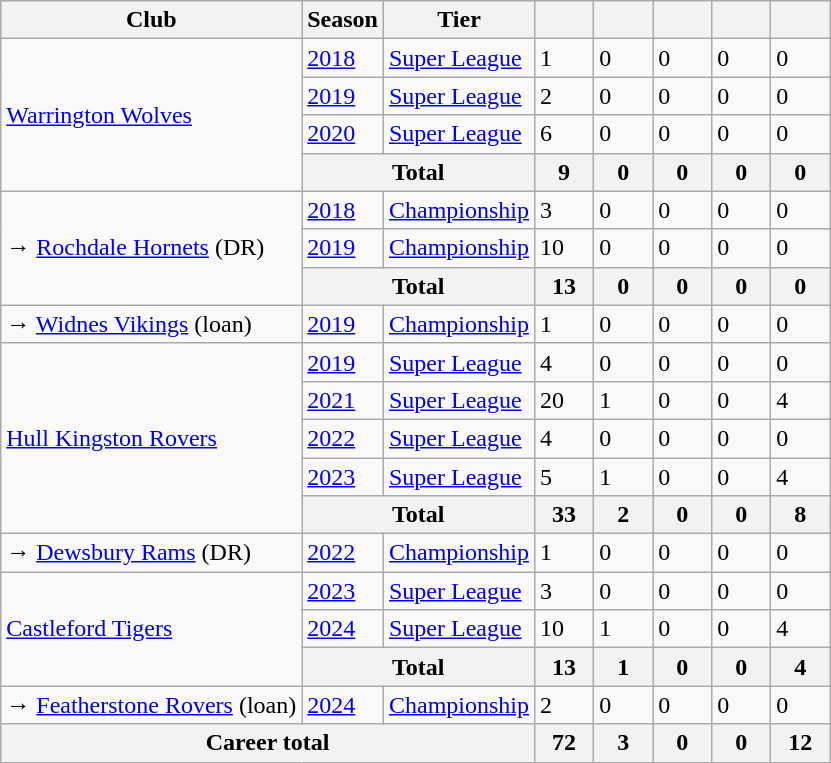<table class="wikitable defaultcenter">
<tr>
<th>Club</th>
<th>Season</th>
<th>Tier</th>
<th style="width:2em;"></th>
<th style="width:2em;"></th>
<th style="width:2em;"></th>
<th style="width:2em;"></th>
<th style="width:2em;"></th>
</tr>
<tr>
<td rowspan="4" style="text-align:left;"> <a href='#'>Warrington Wolves</a></td>
<td><a href='#'>2018</a></td>
<td><a href='#'>Super League</a></td>
<td>1</td>
<td>0</td>
<td>0</td>
<td>0</td>
<td>0</td>
</tr>
<tr>
<td><a href='#'>2019</a></td>
<td><a href='#'>Super League</a></td>
<td>2</td>
<td>0</td>
<td>0</td>
<td>0</td>
<td>0</td>
</tr>
<tr>
<td><a href='#'>2020</a></td>
<td><a href='#'>Super League</a></td>
<td>6</td>
<td>0</td>
<td>0</td>
<td>0</td>
<td>0</td>
</tr>
<tr>
<th colspan="2">Total</th>
<th>9</th>
<th>0</th>
<th>0</th>
<th>0</th>
<th>0</th>
</tr>
<tr>
<td rowspan="3" style="text-align:left;">→  <a href='#'>Rochdale Hornets</a> (DR)</td>
<td><a href='#'>2018</a></td>
<td><a href='#'>Championship</a></td>
<td>3</td>
<td>0</td>
<td>0</td>
<td>0</td>
<td>0</td>
</tr>
<tr>
<td><a href='#'>2019</a></td>
<td><a href='#'>Championship</a></td>
<td>10</td>
<td>0</td>
<td>0</td>
<td>0</td>
<td>0</td>
</tr>
<tr>
<th colspan="2">Total</th>
<th>13</th>
<th>0</th>
<th>0</th>
<th>0</th>
<th>0</th>
</tr>
<tr>
<td style="text-align:left;">→  <a href='#'>Widnes Vikings</a> (loan)</td>
<td><a href='#'>2019</a></td>
<td><a href='#'>Championship</a></td>
<td>1</td>
<td>0</td>
<td>0</td>
<td>0</td>
<td>0</td>
</tr>
<tr>
<td rowspan="5" style="text-align:left;"> <a href='#'>Hull Kingston Rovers</a></td>
<td><a href='#'>2019</a></td>
<td><a href='#'>Super League</a></td>
<td>4</td>
<td>0</td>
<td>0</td>
<td>0</td>
<td>0</td>
</tr>
<tr>
<td><a href='#'>2021</a></td>
<td><a href='#'>Super League</a></td>
<td>20</td>
<td>1</td>
<td>0</td>
<td>0</td>
<td>4</td>
</tr>
<tr>
<td><a href='#'>2022</a></td>
<td><a href='#'>Super League</a></td>
<td>4</td>
<td>0</td>
<td>0</td>
<td>0</td>
<td>0</td>
</tr>
<tr>
<td><a href='#'>2023</a></td>
<td><a href='#'>Super League</a></td>
<td>5</td>
<td>1</td>
<td>0</td>
<td>0</td>
<td>4</td>
</tr>
<tr>
<th colspan="2">Total</th>
<th>33</th>
<th>2</th>
<th>0</th>
<th>0</th>
<th>8</th>
</tr>
<tr>
<td style="text-align:left;">→  <a href='#'>Dewsbury Rams</a> (DR)</td>
<td><a href='#'>2022</a></td>
<td><a href='#'>Championship</a></td>
<td>1</td>
<td>0</td>
<td>0</td>
<td>0</td>
<td>0</td>
</tr>
<tr>
<td rowspan="3" style="text-align:left;"> <a href='#'>Castleford Tigers</a></td>
<td><a href='#'>2023</a></td>
<td><a href='#'>Super League</a></td>
<td>3</td>
<td>0</td>
<td>0</td>
<td>0</td>
<td>0</td>
</tr>
<tr>
<td><a href='#'>2024</a></td>
<td><a href='#'>Super League</a></td>
<td>10</td>
<td>1</td>
<td>0</td>
<td>0</td>
<td>4</td>
</tr>
<tr>
<th colspan="2">Total</th>
<th>13</th>
<th>1</th>
<th>0</th>
<th>0</th>
<th>4</th>
</tr>
<tr>
<td style="text-align:left;">→  <a href='#'>Featherstone Rovers</a> (loan)</td>
<td><a href='#'>2024</a></td>
<td><a href='#'>Championship</a></td>
<td>2</td>
<td>0</td>
<td>0</td>
<td>0</td>
<td>0</td>
</tr>
<tr>
<th colspan="3">Career total</th>
<th>72</th>
<th>3</th>
<th>0</th>
<th>0</th>
<th>12</th>
</tr>
</table>
